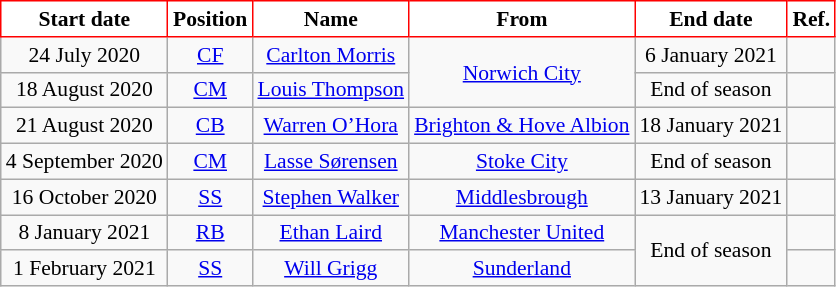<table class="wikitable" style="text-align:center; font-size:90%; ">
<tr>
<th style="background:#FFFFFF; color:black; border:1px solid red;">Start date</th>
<th style="background:#FFFFFF; color:black; border:1px solid red;">Position</th>
<th style="background:#FFFFFF; color:black; border:1px solid red;">Name</th>
<th style="background:#FFFFFF; color:black; border:1px solid red;">From</th>
<th style="background:#FFFFFF; color:black; border:1px solid red;">End date</th>
<th style="background:#FFFFFF; color:black; border:1px solid red;">Ref.</th>
</tr>
<tr>
<td>24 July 2020</td>
<td><a href='#'>CF</a></td>
<td> <a href='#'>Carlton Morris</a></td>
<td rowspan="2"><a href='#'>Norwich City</a></td>
<td>6 January 2021</td>
<td></td>
</tr>
<tr>
<td>18 August 2020</td>
<td><a href='#'>CM</a></td>
<td> <a href='#'>Louis Thompson</a></td>
<td>End of season</td>
<td></td>
</tr>
<tr>
<td>21 August 2020</td>
<td><a href='#'>CB</a></td>
<td> <a href='#'>Warren O’Hora</a></td>
<td><a href='#'>Brighton & Hove Albion</a></td>
<td>18 January 2021</td>
<td></td>
</tr>
<tr>
<td>4 September 2020</td>
<td><a href='#'>CM</a></td>
<td> <a href='#'>Lasse Sørensen</a></td>
<td><a href='#'>Stoke City</a></td>
<td>End of season</td>
<td></td>
</tr>
<tr>
<td>16 October 2020</td>
<td><a href='#'>SS</a></td>
<td> <a href='#'>Stephen Walker</a></td>
<td><a href='#'>Middlesbrough</a></td>
<td>13 January 2021</td>
<td></td>
</tr>
<tr>
<td>8 January 2021</td>
<td><a href='#'>RB</a></td>
<td> <a href='#'>Ethan Laird</a></td>
<td><a href='#'>Manchester United</a></td>
<td rowspan="2">End of season</td>
<td></td>
</tr>
<tr>
<td>1 February 2021</td>
<td><a href='#'>SS</a></td>
<td> <a href='#'>Will Grigg</a></td>
<td><a href='#'>Sunderland</a></td>
<td></td>
</tr>
</table>
